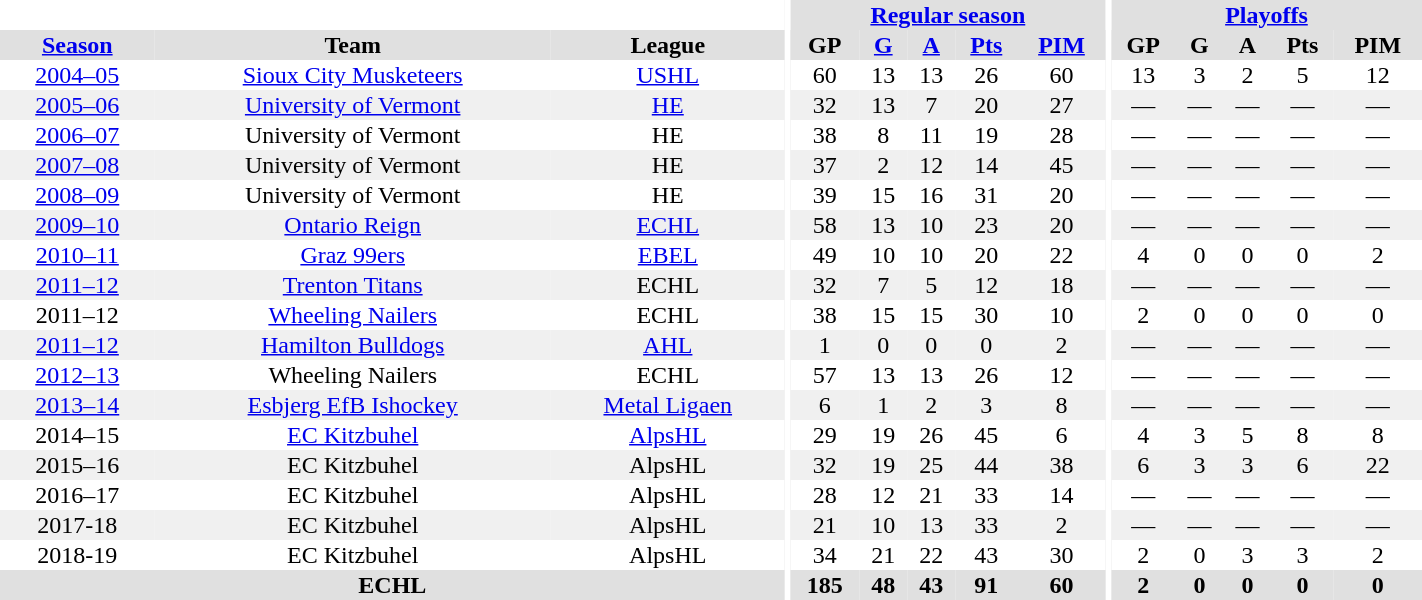<table border="0" cellpadding="1" cellspacing="0" style="text-align:center; width:75%">
<tr bgcolor="#e0e0e0">
<th colspan="3" bgcolor="#ffffff"></th>
<th rowspan="99" bgcolor="#ffffff"></th>
<th colspan="5"><a href='#'>Regular season</a></th>
<th rowspan="99" bgcolor="#ffffff"></th>
<th colspan="5"><a href='#'>Playoffs</a></th>
</tr>
<tr bgcolor="#e0e0e0">
<th><a href='#'>Season</a></th>
<th>Team</th>
<th>League</th>
<th>GP</th>
<th><a href='#'>G</a></th>
<th><a href='#'>A</a></th>
<th><a href='#'>Pts</a></th>
<th><a href='#'>PIM</a></th>
<th>GP</th>
<th>G</th>
<th>A</th>
<th>Pts</th>
<th>PIM</th>
</tr>
<tr>
<td><a href='#'>2004–05</a></td>
<td><a href='#'>Sioux City Musketeers</a></td>
<td><a href='#'>USHL</a></td>
<td>60</td>
<td>13</td>
<td>13</td>
<td>26</td>
<td>60</td>
<td>13</td>
<td>3</td>
<td>2</td>
<td>5</td>
<td>12</td>
</tr>
<tr bgcolor="#f0f0f0">
<td><a href='#'>2005–06</a></td>
<td><a href='#'>University of Vermont</a></td>
<td><a href='#'>HE</a></td>
<td>32</td>
<td>13</td>
<td>7</td>
<td>20</td>
<td>27</td>
<td>—</td>
<td>—</td>
<td>—</td>
<td>—</td>
<td>—</td>
</tr>
<tr>
<td><a href='#'>2006–07</a></td>
<td>University of Vermont</td>
<td>HE</td>
<td>38</td>
<td>8</td>
<td>11</td>
<td>19</td>
<td>28</td>
<td>—</td>
<td>—</td>
<td>—</td>
<td>—</td>
<td>—</td>
</tr>
<tr bgcolor="#f0f0f0">
<td><a href='#'>2007–08</a></td>
<td>University of Vermont</td>
<td>HE</td>
<td>37</td>
<td>2</td>
<td>12</td>
<td>14</td>
<td>45</td>
<td>—</td>
<td>—</td>
<td>—</td>
<td>—</td>
<td>—</td>
</tr>
<tr>
<td><a href='#'>2008–09</a></td>
<td>University of Vermont</td>
<td>HE</td>
<td>39</td>
<td>15</td>
<td>16</td>
<td>31</td>
<td>20</td>
<td>—</td>
<td>—</td>
<td>—</td>
<td>—</td>
<td>—</td>
</tr>
<tr bgcolor="#f0f0f0">
<td><a href='#'>2009–10</a></td>
<td><a href='#'>Ontario Reign</a></td>
<td><a href='#'>ECHL</a></td>
<td>58</td>
<td>13</td>
<td>10</td>
<td>23</td>
<td>20</td>
<td>—</td>
<td>—</td>
<td>—</td>
<td>—</td>
<td>—</td>
</tr>
<tr>
<td><a href='#'>2010–11</a></td>
<td><a href='#'>Graz 99ers</a></td>
<td><a href='#'>EBEL</a></td>
<td>49</td>
<td>10</td>
<td>10</td>
<td>20</td>
<td>22</td>
<td>4</td>
<td>0</td>
<td>0</td>
<td>0</td>
<td>2</td>
</tr>
<tr bgcolor="#f0f0f0">
<td><a href='#'>2011–12</a></td>
<td><a href='#'>Trenton Titans</a></td>
<td>ECHL</td>
<td>32</td>
<td>7</td>
<td>5</td>
<td>12</td>
<td>18</td>
<td>—</td>
<td>—</td>
<td>—</td>
<td>—</td>
<td>—</td>
</tr>
<tr>
<td>2011–12</td>
<td><a href='#'>Wheeling Nailers</a></td>
<td>ECHL</td>
<td>38</td>
<td>15</td>
<td>15</td>
<td>30</td>
<td>10</td>
<td>2</td>
<td>0</td>
<td>0</td>
<td>0</td>
<td>0</td>
</tr>
<tr bgcolor="#f0f0f0">
<td><a href='#'>2011–12</a></td>
<td><a href='#'>Hamilton Bulldogs</a></td>
<td><a href='#'>AHL</a></td>
<td>1</td>
<td>0</td>
<td>0</td>
<td>0</td>
<td>2</td>
<td>—</td>
<td>—</td>
<td>—</td>
<td>—</td>
<td>—</td>
</tr>
<tr>
<td><a href='#'>2012–13</a></td>
<td>Wheeling Nailers</td>
<td>ECHL</td>
<td>57</td>
<td>13</td>
<td>13</td>
<td>26</td>
<td>12</td>
<td>—</td>
<td>—</td>
<td>—</td>
<td>—</td>
<td>—</td>
</tr>
<tr bgcolor="#f0f0f0">
<td><a href='#'>2013–14</a></td>
<td><a href='#'>Esbjerg EfB Ishockey</a></td>
<td><a href='#'>Metal Ligaen</a></td>
<td>6</td>
<td>1</td>
<td>2</td>
<td>3</td>
<td>8</td>
<td>—</td>
<td>—</td>
<td>—</td>
<td>—</td>
<td>—</td>
</tr>
<tr>
<td>2014–15</td>
<td><a href='#'>EC Kitzbuhel</a></td>
<td><a href='#'>AlpsHL</a></td>
<td>29</td>
<td>19</td>
<td>26</td>
<td>45</td>
<td>6</td>
<td>4</td>
<td>3</td>
<td>5</td>
<td>8</td>
<td>8</td>
</tr>
<tr bgcolor="#f0f0f0">
<td>2015–16</td>
<td>EC Kitzbuhel</td>
<td>AlpsHL</td>
<td>32</td>
<td>19</td>
<td>25</td>
<td>44</td>
<td>38</td>
<td>6</td>
<td>3</td>
<td>3</td>
<td>6</td>
<td>22</td>
</tr>
<tr>
<td>2016–17</td>
<td>EC Kitzbuhel</td>
<td>AlpsHL</td>
<td>28</td>
<td>12</td>
<td>21</td>
<td>33</td>
<td>14</td>
<td>—</td>
<td>—</td>
<td>—</td>
<td>—</td>
<td>—</td>
</tr>
<tr bgcolor="#f0f0f0">
<td>2017-18</td>
<td>EC Kitzbuhel</td>
<td>AlpsHL</td>
<td>21</td>
<td>10</td>
<td>13</td>
<td>33</td>
<td>2</td>
<td>—</td>
<td>—</td>
<td>—</td>
<td>—</td>
<td>—</td>
</tr>
<tr>
<td>2018-19</td>
<td>EC Kitzbuhel</td>
<td>AlpsHL</td>
<td>34</td>
<td>21</td>
<td>22</td>
<td>43</td>
<td>30</td>
<td>2</td>
<td>0</td>
<td>3</td>
<td>3</td>
<td>2</td>
</tr>
<tr bgcolor="#e0e0e0">
<th colspan="3">ECHL</th>
<th>185</th>
<th>48</th>
<th>43</th>
<th>91</th>
<th>60</th>
<th>2</th>
<th>0</th>
<th>0</th>
<th>0</th>
<th>0</th>
</tr>
</table>
